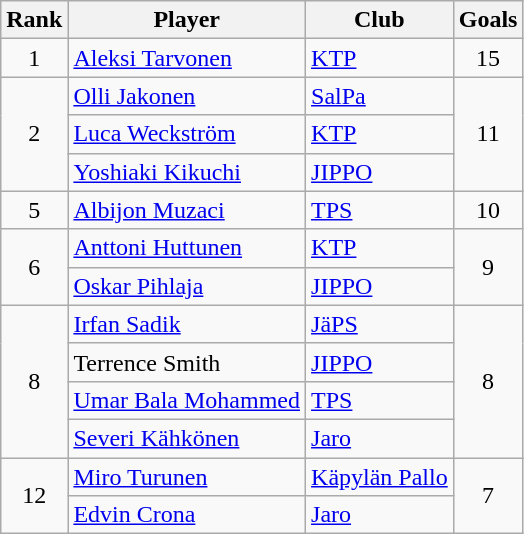<table class="wikitable" style="text-align:center;">
<tr>
<th>Rank</th>
<th>Player</th>
<th>Club</th>
<th>Goals</th>
</tr>
<tr>
<td>1</td>
<td align="left"> <a href='#'>Aleksi Tarvonen</a></td>
<td align="left"><a href='#'>KTP</a></td>
<td>15</td>
</tr>
<tr>
<td rowspan=3>2</td>
<td align="left"> <a href='#'>Olli Jakonen</a></td>
<td align="left"><a href='#'>SalPa</a></td>
<td rowspan=3>11</td>
</tr>
<tr>
<td align="left"> <a href='#'>Luca Weckström</a></td>
<td align="left"><a href='#'>KTP</a></td>
</tr>
<tr>
<td align="left"> <a href='#'>Yoshiaki Kikuchi</a></td>
<td align="left"><a href='#'>JIPPO</a></td>
</tr>
<tr>
<td>5</td>
<td align="left"> <a href='#'>Albijon Muzaci</a></td>
<td align="left"><a href='#'>TPS</a></td>
<td>10</td>
</tr>
<tr>
<td rowspan=2>6</td>
<td align="left"> <a href='#'>Anttoni Huttunen</a></td>
<td align="left"><a href='#'>KTP</a></td>
<td rowspan=2>9</td>
</tr>
<tr>
<td align="left"> <a href='#'>Oskar Pihlaja</a></td>
<td align="left"><a href='#'>JIPPO</a></td>
</tr>
<tr>
<td rowspan=4>8</td>
<td align="left"> <a href='#'>Irfan Sadik</a></td>
<td align="left"><a href='#'>JäPS</a></td>
<td rowspan=4>8</td>
</tr>
<tr>
<td align="left"> Terrence Smith</td>
<td align="left"><a href='#'>JIPPO</a></td>
</tr>
<tr>
<td align="left"> <a href='#'>Umar Bala Mohammed</a></td>
<td align="left"><a href='#'>TPS</a></td>
</tr>
<tr>
<td align="left"> <a href='#'>Severi Kähkönen</a></td>
<td align="left"><a href='#'>Jaro</a></td>
</tr>
<tr>
<td rowspan=2>12</td>
<td align="left"> <a href='#'>Miro Turunen</a></td>
<td align="left"><a href='#'>Käpylän Pallo</a></td>
<td rowspan=2>7</td>
</tr>
<tr>
<td align="left"> <a href='#'>Edvin Crona</a></td>
<td align="left"><a href='#'>Jaro</a></td>
</tr>
</table>
